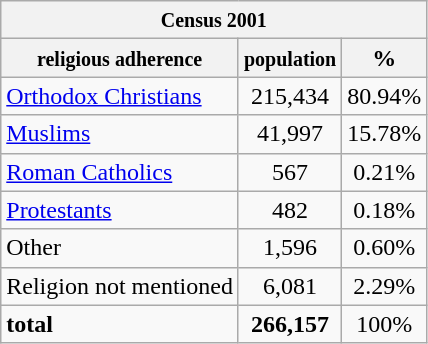<table class="wikitable">
<tr>
<th colspan=3><small>Census 2001</small></th>
</tr>
<tr>
<th><small>religious adherence</small></th>
<th><small>population</small></th>
<th>%</th>
</tr>
<tr>
<td><a href='#'>Orthodox Christians</a></td>
<td align="middle">215,434</td>
<td align="middle">80.94%</td>
</tr>
<tr>
<td><a href='#'>Muslims</a></td>
<td align="middle">41,997</td>
<td align="middle">15.78%</td>
</tr>
<tr>
<td><a href='#'>Roman Catholics</a></td>
<td align="middle">567</td>
<td align="middle">0.21%</td>
</tr>
<tr>
<td><a href='#'>Protestants</a></td>
<td align="middle">482</td>
<td align="middle">0.18%</td>
</tr>
<tr>
<td>Other</td>
<td align="middle">1,596</td>
<td align="middle">0.60%</td>
</tr>
<tr>
<td>Religion not mentioned</td>
<td align="middle">6,081</td>
<td align="middle">2.29%</td>
</tr>
<tr>
<td><strong>total</strong></td>
<td align="middle"><strong>266,157</strong></td>
<td align="middle">100%</td>
</tr>
</table>
